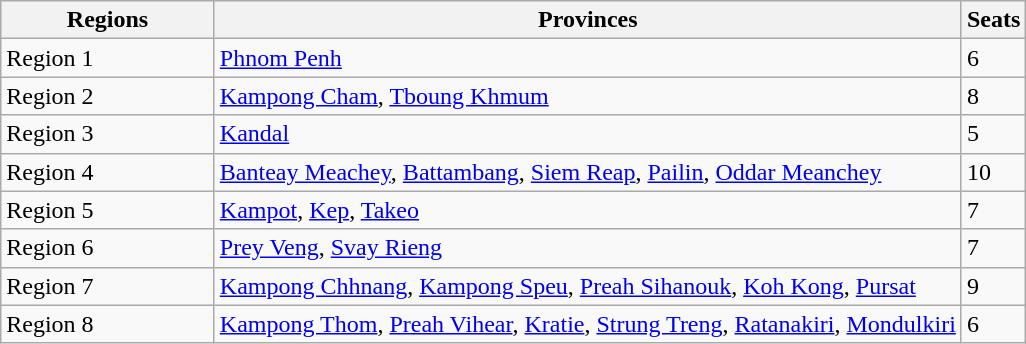<table class="wikitable sortable mw-collapsible" style="font-size: 100%; padding:0px; text-align: left;">
<tr>
<th style="width: 135px;">Regions</th>
<th>Provinces</th>
<th>Seats</th>
</tr>
<tr>
<td>Region 1</td>
<td><a href='#'>Phnom Penh</a></td>
<td style="text-align: left;">6</td>
</tr>
<tr>
<td>Region 2</td>
<td><a href='#'>Kampong Cham</a>, <a href='#'>Tboung Khmum</a></td>
<td style="text-align: left;">8</td>
</tr>
<tr>
<td>Region 3</td>
<td><a href='#'>Kandal</a></td>
<td style="text-align: left;">5</td>
</tr>
<tr>
<td>Region 4</td>
<td><a href='#'>Banteay Meachey</a>, <a href='#'>Battambang</a>, <a href='#'>Siem Reap</a>, <a href='#'>Pailin</a>, <a href='#'>Oddar Meanchey</a></td>
<td>10</td>
</tr>
<tr>
<td>Region 5</td>
<td><a href='#'>Kampot</a>, <a href='#'>Kep</a>, <a href='#'>Takeo</a></td>
<td>7</td>
</tr>
<tr>
<td>Region 6</td>
<td><a href='#'>Prey Veng</a>, <a href='#'>Svay Rieng</a></td>
<td>7</td>
</tr>
<tr>
<td>Region 7</td>
<td><a href='#'>Kampong Chhnang</a>, <a href='#'>Kampong Speu</a>, <a href='#'>Preah Sihanouk</a>, <a href='#'>Koh Kong</a>, <a href='#'>Pursat</a></td>
<td>9</td>
</tr>
<tr>
<td>Region 8</td>
<td><a href='#'>Kampong Thom</a>, <a href='#'>Preah Vihear</a>, <a href='#'>Kratie</a>, <a href='#'>Strung Treng</a>, <a href='#'>Ratanakiri</a>, <a href='#'>Mondulkiri</a></td>
<td>6</td>
</tr>
</table>
